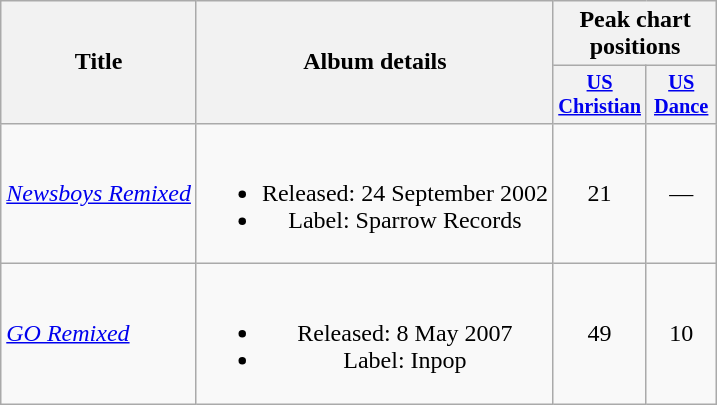<table class="wikitable plainrowheaders" style="text-align:center;">
<tr>
<th scope="col" rowspan="2">Title</th>
<th scope="col" rowspan="2">Album details</th>
<th scope="col" colspan="2">Peak chart positions</th>
</tr>
<tr>
<th scope="col" style="width:3em;font-size:85%;"><a href='#'>US Christian</a><br></th>
<th scope="col" style="width:3em;font-size:85%;"><a href='#'>US Dance</a><br></th>
</tr>
<tr>
<td align="left"><em><a href='#'>Newsboys Remixed</a></em></td>
<td><br><ul><li>Released: 24 September 2002</li><li>Label: Sparrow Records</li></ul></td>
<td>21</td>
<td>—</td>
</tr>
<tr>
<td align="left"><em><a href='#'>GO Remixed</a></em></td>
<td><br><ul><li>Released: 8 May 2007</li><li>Label: Inpop</li></ul></td>
<td>49</td>
<td>10</td>
</tr>
</table>
